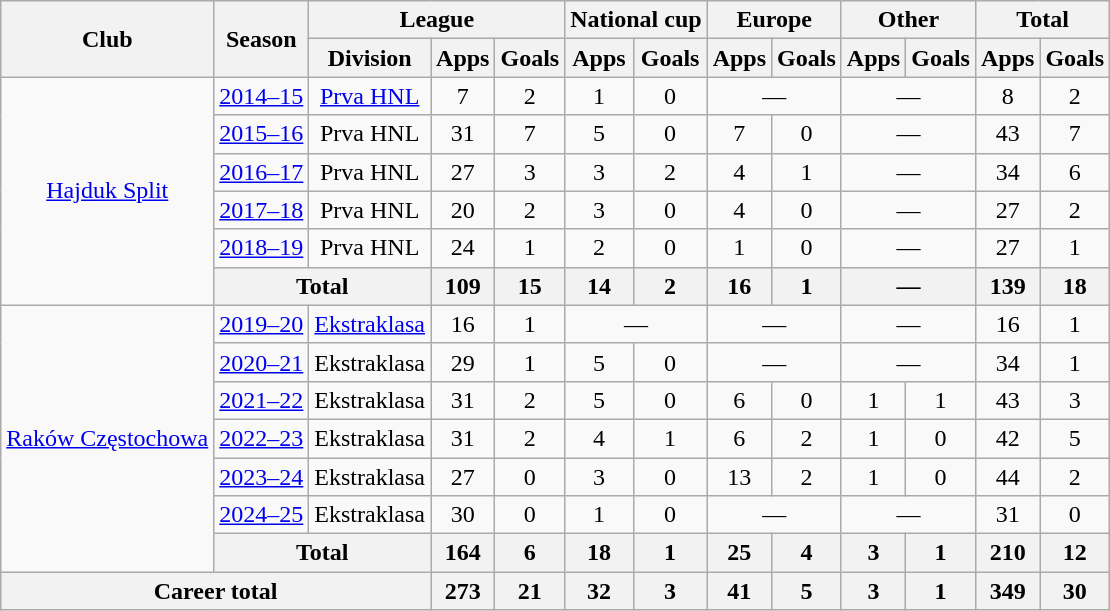<table class="wikitable" style="text-align: center;">
<tr>
<th rowspan="2">Club</th>
<th rowspan="2">Season</th>
<th colspan="3">League</th>
<th colspan="2">National cup</th>
<th colspan="2">Europe</th>
<th colspan="2">Other</th>
<th colspan="2">Total</th>
</tr>
<tr>
<th>Division</th>
<th>Apps</th>
<th>Goals</th>
<th>Apps</th>
<th>Goals</th>
<th>Apps</th>
<th>Goals</th>
<th>Apps</th>
<th>Goals</th>
<th>Apps</th>
<th>Goals</th>
</tr>
<tr>
<td rowspan="6"><a href='#'>Hajduk Split</a></td>
<td><a href='#'>2014–15</a></td>
<td><a href='#'>Prva HNL</a></td>
<td>7</td>
<td>2</td>
<td>1</td>
<td>0</td>
<td colspan="2">—</td>
<td colspan="2">—</td>
<td>8</td>
<td>2</td>
</tr>
<tr>
<td><a href='#'>2015–16</a></td>
<td>Prva HNL</td>
<td>31</td>
<td>7</td>
<td>5</td>
<td>0</td>
<td>7</td>
<td>0</td>
<td colspan="2">—</td>
<td>43</td>
<td>7</td>
</tr>
<tr>
<td><a href='#'>2016–17</a></td>
<td>Prva HNL</td>
<td>27</td>
<td>3</td>
<td>3</td>
<td>2</td>
<td>4</td>
<td>1</td>
<td colspan="2">—</td>
<td>34</td>
<td>6</td>
</tr>
<tr>
<td><a href='#'>2017–18</a></td>
<td>Prva HNL</td>
<td>20</td>
<td>2</td>
<td>3</td>
<td>0</td>
<td>4</td>
<td>0</td>
<td colspan="2">—</td>
<td>27</td>
<td>2</td>
</tr>
<tr>
<td><a href='#'>2018–19</a></td>
<td>Prva HNL</td>
<td>24</td>
<td>1</td>
<td>2</td>
<td>0</td>
<td>1</td>
<td>0</td>
<td colspan="2">—</td>
<td>27</td>
<td>1</td>
</tr>
<tr>
<th colspan="2">Total</th>
<th>109</th>
<th>15</th>
<th>14</th>
<th>2</th>
<th>16</th>
<th>1</th>
<th colspan="2">—</th>
<th>139</th>
<th>18</th>
</tr>
<tr>
<td rowspan="7"><a href='#'>Raków Częstochowa</a></td>
<td><a href='#'>2019–20</a></td>
<td><a href='#'>Ekstraklasa</a></td>
<td>16</td>
<td>1</td>
<td colspan="2">—</td>
<td colspan="2">—</td>
<td colspan="2">—</td>
<td>16</td>
<td>1</td>
</tr>
<tr>
<td><a href='#'>2020–21</a></td>
<td>Ekstraklasa</td>
<td>29</td>
<td>1</td>
<td>5</td>
<td>0</td>
<td colspan="2">—</td>
<td colspan="2">—</td>
<td>34</td>
<td>1</td>
</tr>
<tr>
<td><a href='#'>2021–22</a></td>
<td>Ekstraklasa</td>
<td>31</td>
<td>2</td>
<td>5</td>
<td>0</td>
<td>6</td>
<td>0</td>
<td>1</td>
<td>1</td>
<td>43</td>
<td>3</td>
</tr>
<tr>
<td><a href='#'>2022–23</a></td>
<td>Ekstraklasa</td>
<td>31</td>
<td>2</td>
<td>4</td>
<td>1</td>
<td>6</td>
<td>2</td>
<td>1</td>
<td>0</td>
<td>42</td>
<td>5</td>
</tr>
<tr>
<td><a href='#'>2023–24</a></td>
<td>Ekstraklasa</td>
<td>27</td>
<td>0</td>
<td>3</td>
<td>0</td>
<td>13</td>
<td>2</td>
<td>1</td>
<td>0</td>
<td>44</td>
<td>2</td>
</tr>
<tr>
<td><a href='#'>2024–25</a></td>
<td>Ekstraklasa</td>
<td>30</td>
<td>0</td>
<td>1</td>
<td>0</td>
<td colspan="2">—</td>
<td colspan="2">—</td>
<td>31</td>
<td>0</td>
</tr>
<tr>
<th colspan="2">Total</th>
<th>164</th>
<th>6</th>
<th>18</th>
<th>1</th>
<th>25</th>
<th>4</th>
<th>3</th>
<th>1</th>
<th>210</th>
<th>12</th>
</tr>
<tr>
<th colspan="3">Career total</th>
<th>273</th>
<th>21</th>
<th>32</th>
<th>3</th>
<th>41</th>
<th>5</th>
<th>3</th>
<th>1</th>
<th>349</th>
<th>30</th>
</tr>
</table>
